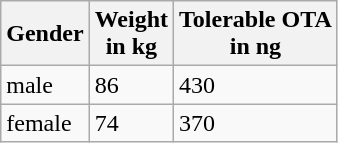<table class="wikitable floatleft">
<tr>
<th>Gender</th>
<th>Weight <br>in kg</th>
<th>Tolerable OTA <br>in ng</th>
</tr>
<tr>
<td>male</td>
<td>86</td>
<td>430</td>
</tr>
<tr>
<td>female</td>
<td>74</td>
<td>370</td>
</tr>
</table>
